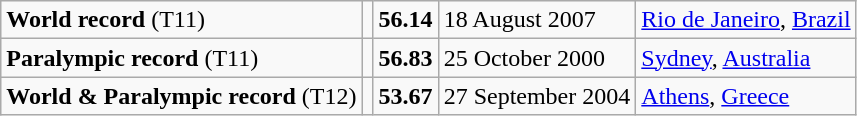<table class="wikitable">
<tr>
<td><strong>World record</strong> (T11)</td>
<td></td>
<td><strong>56.14</strong></td>
<td>18 August 2007</td>
<td><a href='#'>Rio de Janeiro</a>, <a href='#'>Brazil</a></td>
</tr>
<tr>
<td><strong>Paralympic record</strong> (T11)</td>
<td></td>
<td><strong>56.83</strong></td>
<td>25 October 2000</td>
<td><a href='#'>Sydney</a>, <a href='#'>Australia</a></td>
</tr>
<tr>
<td><strong>World & Paralympic record</strong> (T12)</td>
<td></td>
<td><strong>53.67</strong></td>
<td>27 September 2004</td>
<td><a href='#'>Athens</a>, <a href='#'>Greece</a></td>
</tr>
</table>
